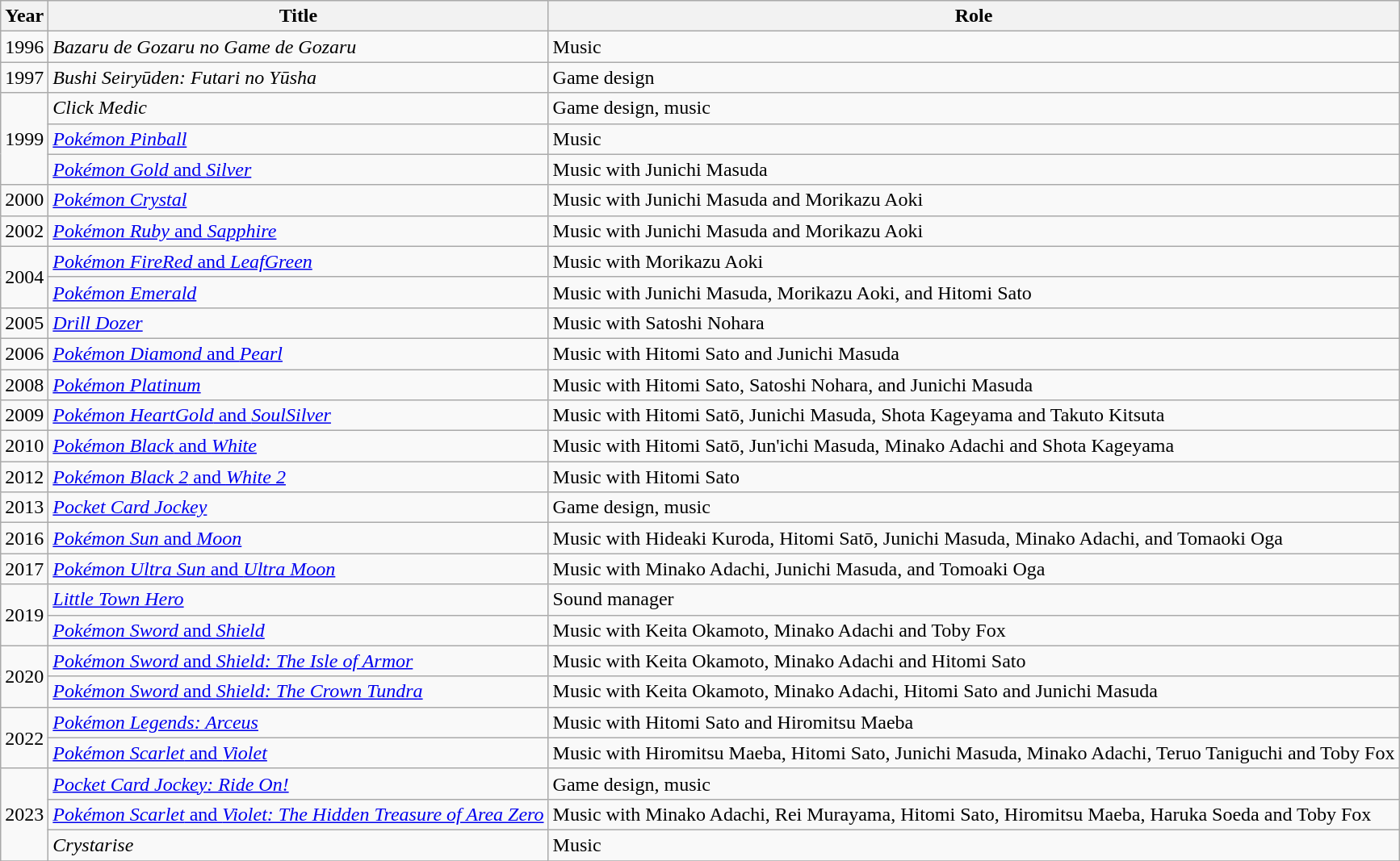<table class="wikitable sortable">
<tr>
<th>Year</th>
<th>Title</th>
<th>Role</th>
</tr>
<tr>
<td>1996</td>
<td><em>Bazaru de Gozaru no Game de Gozaru</em></td>
<td>Music</td>
</tr>
<tr>
<td>1997</td>
<td><em>Bushi Seiryūden: Futari no Yūsha</em></td>
<td>Game design</td>
</tr>
<tr>
<td rowspan="3">1999</td>
<td><em>Click Medic</em></td>
<td>Game design, music</td>
</tr>
<tr>
<td><em><a href='#'>Pokémon Pinball</a></em></td>
<td>Music</td>
</tr>
<tr>
<td><a href='#'><em>Pokémon Gold</em> and <em>Silver</em></a></td>
<td>Music with Junichi Masuda</td>
</tr>
<tr>
<td>2000</td>
<td><em><a href='#'>Pokémon Crystal</a></em></td>
<td>Music with Junichi Masuda and Morikazu Aoki</td>
</tr>
<tr>
<td>2002</td>
<td><a href='#'><em>Pokémon Ruby</em> and <em>Sapphire</em></a></td>
<td>Music with Junichi Masuda and Morikazu Aoki</td>
</tr>
<tr>
<td rowspan="2">2004</td>
<td><a href='#'><em>Pokémon FireRed</em> and <em>LeafGreen</em></a></td>
<td>Music with Morikazu Aoki</td>
</tr>
<tr>
<td><em><a href='#'>Pokémon Emerald</a></em></td>
<td>Music with Junichi Masuda, Morikazu Aoki, and Hitomi Sato</td>
</tr>
<tr>
<td>2005</td>
<td><em><a href='#'>Drill Dozer</a></em></td>
<td>Music with Satoshi Nohara</td>
</tr>
<tr>
<td>2006</td>
<td><a href='#'><em>Pokémon Diamond</em> and <em>Pearl</em></a></td>
<td>Music with Hitomi Sato and Junichi Masuda</td>
</tr>
<tr>
<td>2008</td>
<td><em><a href='#'>Pokémon Platinum</a></em></td>
<td>Music with Hitomi Sato, Satoshi Nohara, and Junichi Masuda</td>
</tr>
<tr>
<td>2009</td>
<td><a href='#'><em>Pokémon HeartGold</em> and <em>SoulSilver</em></a></td>
<td>Music with Hitomi Satō, Junichi Masuda, Shota Kageyama and Takuto Kitsuta</td>
</tr>
<tr>
<td>2010</td>
<td><a href='#'><em>Pokémon Black</em> and <em>White</em></a></td>
<td>Music with Hitomi Satō, Jun'ichi Masuda, Minako Adachi and Shota Kageyama</td>
</tr>
<tr>
<td>2012</td>
<td><a href='#'><em>Pokémon Black 2</em> and <em>White 2</em></a></td>
<td>Music with Hitomi Sato</td>
</tr>
<tr>
<td>2013</td>
<td><em><a href='#'>Pocket Card Jockey</a></em></td>
<td>Game design, music</td>
</tr>
<tr>
<td>2016</td>
<td><a href='#'><em>Pokémon Sun</em> and <em>Moon</em></a></td>
<td>Music with Hideaki Kuroda, Hitomi Satō, Junichi Masuda, Minako Adachi, and Tomaoki Oga</td>
</tr>
<tr>
<td>2017</td>
<td><a href='#'><em>Pokémon Ultra Sun</em> and <em>Ultra Moon</em></a></td>
<td>Music with Minako Adachi, Junichi Masuda, and Tomoaki Oga</td>
</tr>
<tr>
<td rowspan="2">2019</td>
<td><em><a href='#'>Little Town Hero</a></em></td>
<td>Sound manager</td>
</tr>
<tr>
<td><a href='#'><em>Pokémon Sword</em> and <em>Shield</em></a></td>
<td>Music with Keita Okamoto, Minako Adachi and Toby Fox</td>
</tr>
<tr>
<td rowspan="2">2020</td>
<td><a href='#'><em>Pokémon Sword</em> and <em>Shield: The Isle of Armor</em></a></td>
<td>Music with Keita Okamoto, Minako Adachi and Hitomi Sato</td>
</tr>
<tr>
<td><a href='#'><em>Pokémon Sword</em> and <em>Shield: The Crown Tundra</em></a></td>
<td>Music with Keita Okamoto, Minako Adachi, Hitomi Sato and Junichi Masuda</td>
</tr>
<tr>
<td rowspan="2">2022</td>
<td><em><a href='#'>Pokémon Legends: Arceus</a></em></td>
<td>Music with Hitomi Sato and Hiromitsu Maeba</td>
</tr>
<tr>
<td><a href='#'><em>Pokémon Scarlet</em> and <em>Violet</em></a></td>
<td>Music with Hiromitsu Maeba, Hitomi Sato, Junichi Masuda, Minako Adachi, Teruo Taniguchi and Toby Fox</td>
</tr>
<tr>
<td rowspan="3">2023</td>
<td><em><a href='#'>Pocket Card Jockey: Ride On!</a></em></td>
<td>Game design, music</td>
</tr>
<tr>
<td><a href='#'><em>Pokémon Scarlet</em> and <em>Violet: The Hidden Treasure of Area Zero</em></a></td>
<td>Music with Minako Adachi, Rei Murayama, Hitomi Sato, Hiromitsu Maeba, Haruka Soeda and Toby Fox</td>
</tr>
<tr>
<td><em>Crystarise</em></td>
<td>Music</td>
</tr>
<tr>
</tr>
</table>
